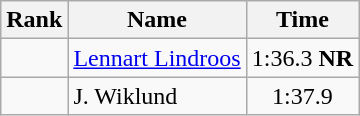<table class="wikitable" style="text-align:center">
<tr>
<th>Rank</th>
<th>Name</th>
<th>Time</th>
</tr>
<tr>
<td></td>
<td align=left><a href='#'>Lennart Lindroos</a></td>
<td>1:36.3 <strong>NR</strong></td>
</tr>
<tr>
<td></td>
<td align=left>J. Wiklund</td>
<td>1:37.9</td>
</tr>
</table>
